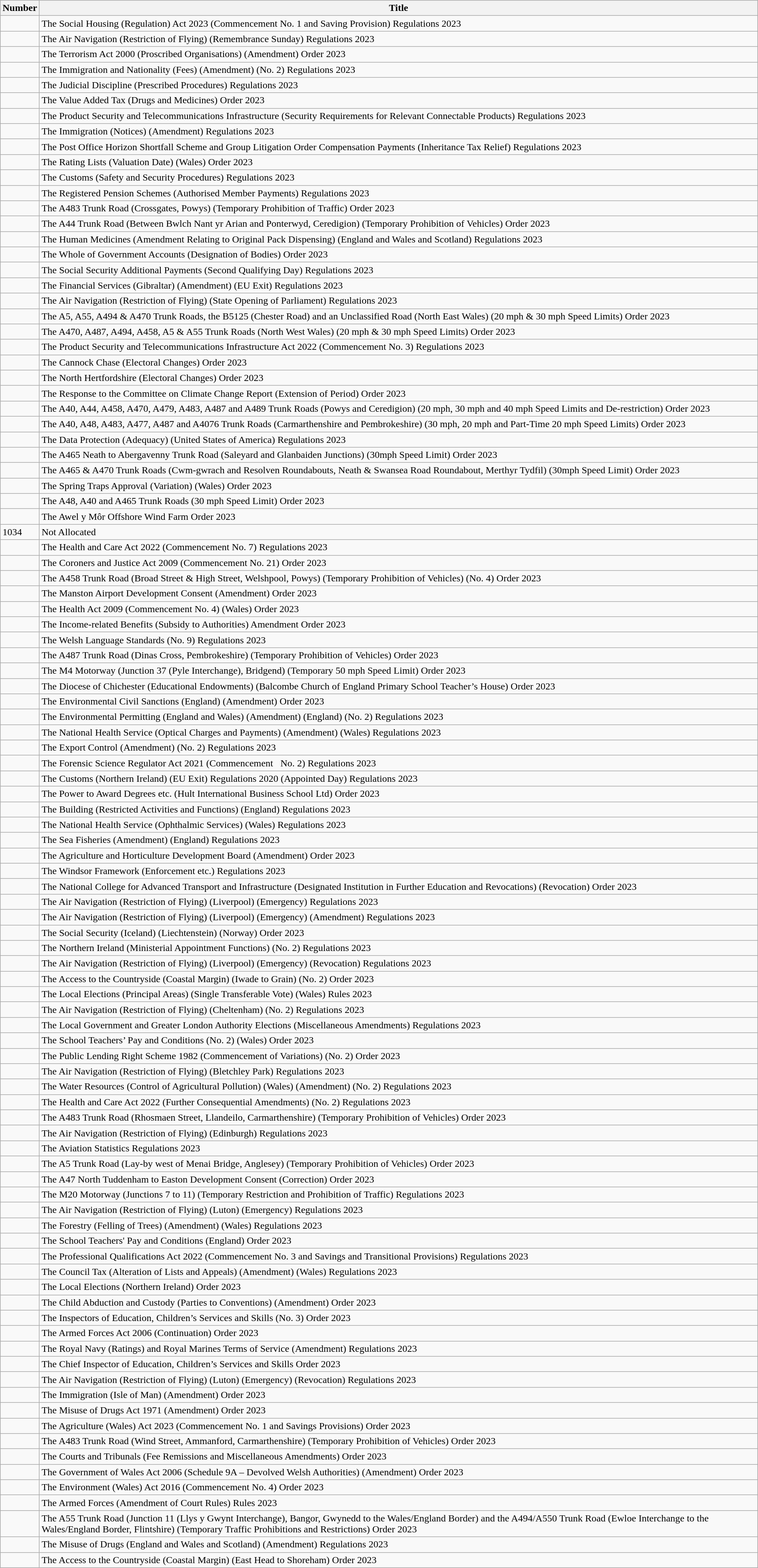<table class="wikitable collapsible">
<tr>
<th>Number</th>
<th>Title</th>
</tr>
<tr>
<td></td>
<td>The Social Housing (Regulation) Act 2023 (Commencement No. 1 and Saving Provision) Regulations 2023</td>
</tr>
<tr>
<td></td>
<td>The Air Navigation (Restriction of Flying) (Remembrance Sunday) Regulations 2023</td>
</tr>
<tr>
<td></td>
<td>The Terrorism Act 2000 (Proscribed Organisations) (Amendment) Order 2023</td>
</tr>
<tr>
<td></td>
<td>The Immigration and Nationality (Fees) (Amendment) (No. 2) Regulations 2023</td>
</tr>
<tr>
<td></td>
<td>The Judicial Discipline (Prescribed Procedures) Regulations 2023</td>
</tr>
<tr>
<td></td>
<td>The Value Added Tax (Drugs and Medicines) Order 2023</td>
</tr>
<tr>
<td></td>
<td>The Product Security and Telecommunications Infrastructure (Security Requirements for Relevant Connectable Products) Regulations 2023</td>
</tr>
<tr>
<td></td>
<td>The Immigration (Notices) (Amendment) Regulations 2023</td>
</tr>
<tr>
<td></td>
<td>The Post Office Horizon Shortfall Scheme and Group Litigation Order Compensation Payments (Inheritance Tax Relief) Regulations 2023</td>
</tr>
<tr>
<td></td>
<td>The Rating Lists (Valuation Date) (Wales) Order 2023</td>
</tr>
<tr>
<td></td>
<td>The Customs (Safety and Security Procedures) Regulations 2023</td>
</tr>
<tr>
<td></td>
<td>The Registered Pension Schemes (Authorised Member Payments) Regulations 2023</td>
</tr>
<tr>
<td></td>
<td>The A483 Trunk Road (Crossgates, Powys) (Temporary Prohibition of Traffic) Order 2023</td>
</tr>
<tr>
<td></td>
<td>The A44 Trunk Road (Between Bwlch Nant yr Arian and Ponterwyd, Ceredigion) (Temporary Prohibition of Vehicles) Order 2023</td>
</tr>
<tr>
<td></td>
<td>The Human Medicines (Amendment Relating to Original Pack Dispensing) (England and Wales and Scotland) Regulations 2023</td>
</tr>
<tr>
<td></td>
<td>The Whole of Government Accounts (Designation of Bodies) Order 2023</td>
</tr>
<tr>
<td></td>
<td>The Social Security Additional Payments (Second Qualifying Day) Regulations 2023</td>
</tr>
<tr>
<td></td>
<td>The Financial Services (Gibraltar) (Amendment) (EU Exit) Regulations 2023</td>
</tr>
<tr>
<td></td>
<td>The Air Navigation (Restriction of Flying) (State Opening of Parliament) Regulations 2023</td>
</tr>
<tr>
<td></td>
<td>The A5, A55, A494 & A470 Trunk Roads, the B5125 (Chester Road) and an Unclassified Road (North East Wales) (20 mph & 30 mph Speed Limits) Order 2023</td>
</tr>
<tr>
<td></td>
<td>The A470, A487, A494, A458, A5 & A55 Trunk Roads (North West Wales) (20 mph & 30 mph Speed Limits) Order 2023</td>
</tr>
<tr>
<td></td>
<td>The Product Security and Telecommunications Infrastructure Act 2022 (Commencement No. 3) Regulations 2023</td>
</tr>
<tr>
<td></td>
<td>The Cannock Chase (Electoral Changes) Order 2023</td>
</tr>
<tr>
<td></td>
<td>The North Hertfordshire (Electoral Changes) Order 2023</td>
</tr>
<tr>
<td></td>
<td>The Response to the Committee on Climate Change Report (Extension of Period) Order 2023</td>
</tr>
<tr>
<td></td>
<td>The A40, A44, A458, A470, A479, A483, A487 and A489 Trunk Roads (Powys and Ceredigion) (20 mph, 30 mph and 40 mph Speed Limits and De-restriction) Order 2023</td>
</tr>
<tr>
<td></td>
<td>The A40, A48, A483, A477, A487 and A4076 Trunk Roads (Carmarthenshire and Pembrokeshire) (30 mph, 20 mph and Part-Time 20 mph Speed Limits) Order 2023</td>
</tr>
<tr>
<td></td>
<td>The Data Protection (Adequacy) (United States of America) Regulations 2023</td>
</tr>
<tr>
<td></td>
<td>The A465 Neath to Abergavenny Trunk Road (Saleyard and Glanbaiden Junctions) (30mph Speed Limit) Order 2023</td>
</tr>
<tr>
<td></td>
<td>The A465 & A470 Trunk Roads (Cwm-gwrach and Resolven Roundabouts, Neath & Swansea Road Roundabout, Merthyr Tydfil) (30mph Speed Limit) Order 2023</td>
</tr>
<tr>
<td></td>
<td>The Spring Traps Approval (Variation) (Wales) Order 2023</td>
</tr>
<tr>
<td></td>
<td>The A48, A40 and A465 Trunk Roads (30 mph Speed Limit) Order 2023</td>
</tr>
<tr>
<td></td>
<td>The Awel y Môr Offshore Wind Farm Order 2023</td>
</tr>
<tr>
<td>1034</td>
<td>Not Allocated</td>
</tr>
<tr>
<td></td>
<td>The Health and Care Act 2022 (Commencement No. 7) Regulations 2023</td>
</tr>
<tr>
<td></td>
<td>The Coroners and Justice Act 2009 (Commencement No. 21) Order 2023</td>
</tr>
<tr>
<td></td>
<td>The A458 Trunk Road (Broad Street & High Street, Welshpool, Powys) (Temporary Prohibition of Vehicles) (No. 4) Order 2023</td>
</tr>
<tr>
<td></td>
<td>The Manston Airport Development Consent (Amendment) Order 2023</td>
</tr>
<tr>
<td></td>
<td>The Health Act 2009 (Commencement No. 4) (Wales) Order 2023</td>
</tr>
<tr>
<td></td>
<td>The Income-related Benefits (Subsidy to Authorities) Amendment Order 2023</td>
</tr>
<tr>
<td></td>
<td>The Welsh Language Standards (No. 9) Regulations 2023</td>
</tr>
<tr>
<td></td>
<td>The A487 Trunk Road (Dinas Cross, Pembrokeshire) (Temporary Prohibition of Vehicles) Order 2023</td>
</tr>
<tr>
<td></td>
<td>The M4 Motorway (Junction 37 (Pyle Interchange), Bridgend) (Temporary 50 mph Speed Limit) Order 2023</td>
</tr>
<tr>
<td></td>
<td>The Diocese of Chichester (Educational Endowments) (Balcombe Church of England Primary School Teacher’s House) Order 2023</td>
</tr>
<tr>
<td></td>
<td>The Environmental Civil Sanctions (England) (Amendment) Order 2023</td>
</tr>
<tr>
<td></td>
<td>The Environmental Permitting (England and Wales) (Amendment) (England) (No. 2) Regulations 2023</td>
</tr>
<tr>
<td></td>
<td>The National Health Service (Optical Charges and Payments) (Amendment) (Wales) Regulations 2023</td>
</tr>
<tr>
<td></td>
<td>The Export Control (Amendment) (No. 2) Regulations 2023</td>
</tr>
<tr>
<td></td>
<td>The Forensic Science Regulator Act 2021 (Commencement  No. 2) Regulations 2023</td>
</tr>
<tr>
<td></td>
<td>The Customs (Northern Ireland) (EU Exit) Regulations 2020 (Appointed Day) Regulations 2023</td>
</tr>
<tr>
<td></td>
<td>The Power to Award Degrees etc. (Hult International Business School Ltd) Order 2023</td>
</tr>
<tr>
<td></td>
<td>The Building (Restricted Activities and Functions) (England) Regulations 2023</td>
</tr>
<tr>
<td></td>
<td>The National Health Service (Ophthalmic Services) (Wales) Regulations 2023</td>
</tr>
<tr>
<td></td>
<td>The Sea Fisheries (Amendment) (England) Regulations 2023</td>
</tr>
<tr>
<td></td>
<td>The Agriculture and Horticulture Development Board (Amendment) Order 2023</td>
</tr>
<tr>
<td></td>
<td>The Windsor Framework (Enforcement etc.) Regulations 2023</td>
</tr>
<tr>
<td></td>
<td>The National College for Advanced Transport and Infrastructure (Designated Institution in Further Education and Revocations) (Revocation) Order 2023</td>
</tr>
<tr>
<td></td>
<td>The Air Navigation (Restriction of Flying) (Liverpool) (Emergency) Regulations 2023</td>
</tr>
<tr>
<td></td>
<td>The Air Navigation (Restriction of Flying) (Liverpool) (Emergency) (Amendment) Regulations 2023</td>
</tr>
<tr>
<td></td>
<td>The Social Security (Iceland) (Liechtenstein) (Norway) Order 2023</td>
</tr>
<tr>
<td></td>
<td>The Northern Ireland (Ministerial Appointment Functions) (No. 2) Regulations 2023</td>
</tr>
<tr>
<td></td>
<td>The Air Navigation (Restriction of Flying) (Liverpool) (Emergency) (Revocation) Regulations 2023</td>
</tr>
<tr>
<td></td>
<td>The Access to the Countryside (Coastal Margin) (Iwade to Grain) (No. 2) Order 2023</td>
</tr>
<tr>
<td></td>
<td>The Local Elections (Principal Areas) (Single Transferable Vote) (Wales) Rules 2023</td>
</tr>
<tr>
<td></td>
<td>The Air Navigation (Restriction of Flying) (Cheltenham) (No. 2) Regulations 2023</td>
</tr>
<tr>
<td></td>
<td>The Local Government and Greater London Authority Elections (Miscellaneous Amendments) Regulations 2023</td>
</tr>
<tr>
<td></td>
<td>The School Teachers’ Pay and Conditions (No. 2) (Wales) Order 2023</td>
</tr>
<tr>
<td></td>
<td>The Public Lending Right Scheme 1982 (Commencement of Variations) (No. 2) Order 2023</td>
</tr>
<tr>
<td></td>
<td>The Air Navigation (Restriction of Flying) (Bletchley Park) Regulations 2023</td>
</tr>
<tr>
<td></td>
<td>The Water Resources (Control of Agricultural Pollution) (Wales) (Amendment) (No. 2) Regulations 2023</td>
</tr>
<tr>
<td></td>
<td>The Health and Care Act 2022 (Further Consequential Amendments) (No. 2) Regulations 2023</td>
</tr>
<tr>
<td></td>
<td>The A483 Trunk Road (Rhosmaen Street, Llandeilo, Carmarthenshire) (Temporary Prohibition of Vehicles) Order 2023</td>
</tr>
<tr>
<td></td>
<td>The Air Navigation (Restriction of Flying) (Edinburgh) Regulations 2023</td>
</tr>
<tr>
<td></td>
<td>The Aviation Statistics Regulations 2023</td>
</tr>
<tr>
<td></td>
<td>The A5 Trunk Road (Lay-by west of Menai Bridge, Anglesey) (Temporary Prohibition of Vehicles) Order 2023</td>
</tr>
<tr>
<td></td>
<td>The A47 North Tuddenham to Easton Development Consent (Correction) Order 2023</td>
</tr>
<tr>
<td></td>
<td>The M20 Motorway (Junctions 7 to 11) (Temporary Restriction and Prohibition of Traffic) Regulations 2023</td>
</tr>
<tr>
<td></td>
<td>The Air Navigation (Restriction of Flying) (Luton) (Emergency) Regulations 2023</td>
</tr>
<tr>
<td></td>
<td>The Forestry (Felling of Trees) (Amendment) (Wales) Regulations 2023</td>
</tr>
<tr>
<td></td>
<td>The School Teachers' Pay and Conditions (England) Order 2023</td>
</tr>
<tr>
<td></td>
<td>The Professional Qualifications Act 2022 (Commencement No. 3 and Savings and Transitional Provisions) Regulations 2023</td>
</tr>
<tr>
<td></td>
<td>The Council Tax (Alteration of Lists and Appeals) (Amendment) (Wales) Regulations 2023</td>
</tr>
<tr>
<td></td>
<td>The Local Elections (Northern Ireland) Order 2023</td>
</tr>
<tr>
<td></td>
<td>The Child Abduction and Custody (Parties to Conventions) (Amendment) Order 2023</td>
</tr>
<tr>
<td></td>
<td>The Inspectors of Education, Children’s Services and Skills (No. 3) Order 2023</td>
</tr>
<tr>
<td></td>
<td>The Armed Forces Act 2006 (Continuation) Order 2023</td>
</tr>
<tr>
<td></td>
<td>The Royal Navy (Ratings) and Royal Marines Terms of Service (Amendment) Regulations 2023</td>
</tr>
<tr>
<td></td>
<td>The Chief Inspector of Education, Children’s Services and Skills Order 2023</td>
</tr>
<tr>
<td></td>
<td>The Air Navigation (Restriction of Flying) (Luton) (Emergency) (Revocation) Regulations 2023</td>
</tr>
<tr>
<td></td>
<td>The Immigration (Isle of Man) (Amendment) Order 2023</td>
</tr>
<tr>
<td></td>
<td>The Misuse of Drugs Act 1971 (Amendment) Order 2023</td>
</tr>
<tr>
<td></td>
<td>The Agriculture (Wales) Act 2023 (Commencement No. 1 and Savings Provisions) Order 2023</td>
</tr>
<tr>
<td></td>
<td>The A483 Trunk Road (Wind Street, Ammanford, Carmarthenshire) (Temporary Prohibition of Vehicles) Order 2023</td>
</tr>
<tr>
<td></td>
<td>The Courts and Tribunals (Fee Remissions and Miscellaneous Amendments) Order 2023</td>
</tr>
<tr>
<td></td>
<td>The Government of Wales Act 2006 (Schedule 9A – Devolved Welsh Authorities) (Amendment) Order 2023</td>
</tr>
<tr>
<td></td>
<td>The Environment (Wales) Act 2016 (Commencement No. 4) Order 2023</td>
</tr>
<tr>
<td></td>
<td>The Armed Forces (Amendment of Court Rules) Rules 2023</td>
</tr>
<tr>
<td></td>
<td>The A55 Trunk Road (Junction 11 (Llys y Gwynt Interchange), Bangor, Gwynedd to the Wales/England Border) and the A494/A550 Trunk Road (Ewloe Interchange to the Wales/England Border, Flintshire) (Temporary Traffic Prohibitions and Restrictions) Order 2023</td>
</tr>
<tr>
<td></td>
<td>The Misuse of Drugs (England and Wales and Scotland) (Amendment) Regulations 2023</td>
</tr>
<tr>
<td></td>
<td>The Access to the Countryside (Coastal Margin) (East Head to Shoreham) Order 2023</td>
</tr>
</table>
